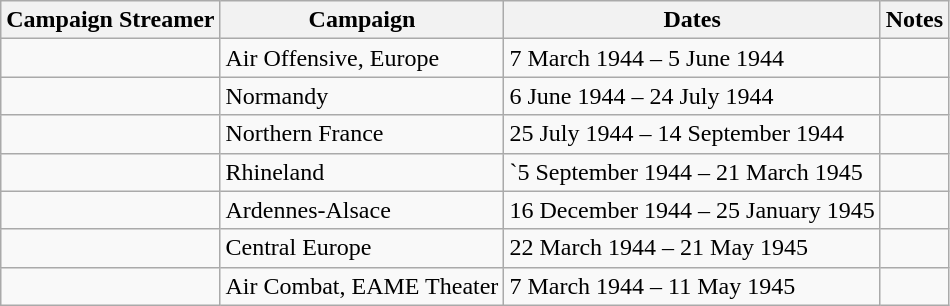<table class="wikitable">
<tr>
<th>Campaign Streamer</th>
<th>Campaign</th>
<th>Dates</th>
<th>Notes</th>
</tr>
<tr>
<td></td>
<td>Air Offensive, Europe</td>
<td>7 March 1944 – 5 June 1944</td>
<td></td>
</tr>
<tr>
<td></td>
<td>Normandy</td>
<td>6 June 1944 – 24 July 1944</td>
<td></td>
</tr>
<tr>
<td></td>
<td>Northern France</td>
<td>25 July 1944 – 14 September 1944</td>
<td></td>
</tr>
<tr>
<td></td>
<td>Rhineland</td>
<td>`5 September 1944 – 21 March 1945</td>
<td></td>
</tr>
<tr>
<td></td>
<td>Ardennes-Alsace</td>
<td>16 December 1944 – 25 January 1945</td>
<td></td>
</tr>
<tr>
<td></td>
<td>Central Europe</td>
<td>22 March 1944 – 21 May 1945</td>
<td></td>
</tr>
<tr>
<td></td>
<td>Air Combat, EAME Theater</td>
<td>7 March 1944 – 11 May 1945</td>
<td></td>
</tr>
</table>
